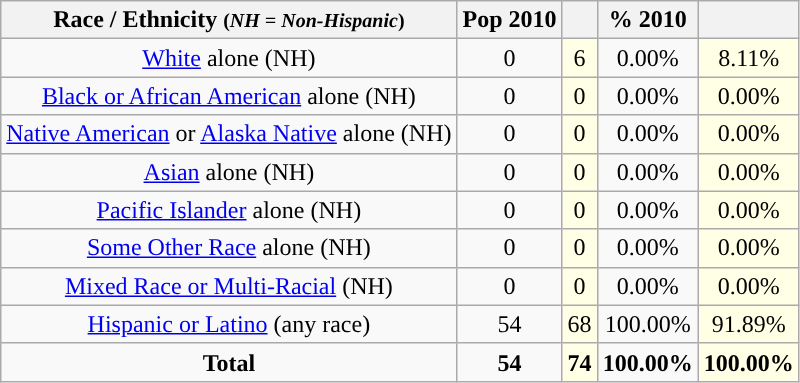<table class="wikitable" style="text-align:center;">
<tr>
<th>Race / Ethnicity <small>(<em>NH = Non-Hispanic</em>)</small></th>
<th>Pop 2010</th>
<th></th>
<th>% 2010</th>
<th></th>
</tr>
<tr>
<td><a href='#'>White</a> alone (NH)</td>
<td>0</td>
<td style='background: #ffffe6;'>6</td>
<td>0.00%</td>
<td style='background: #ffffe6;'>8.11%</td>
</tr>
<tr>
<td><a href='#'>Black or African American</a> alone (NH)</td>
<td>0</td>
<td style='background: #ffffe6;'>0</td>
<td>0.00%</td>
<td style='background: #ffffe6;'>0.00%</td>
</tr>
<tr>
<td><a href='#'>Native American</a> or <a href='#'>Alaska Native</a> alone (NH)</td>
<td>0</td>
<td style='background: #ffffe6;'>0</td>
<td>0.00%</td>
<td style='background: #ffffe6;'>0.00%</td>
</tr>
<tr>
<td><a href='#'>Asian</a> alone (NH)</td>
<td>0</td>
<td style='background: #ffffe6;'>0</td>
<td>0.00%</td>
<td style='background: #ffffe6;'>0.00%</td>
</tr>
<tr>
<td><a href='#'>Pacific Islander</a> alone (NH)</td>
<td>0</td>
<td style='background: #ffffe6;'>0</td>
<td>0.00%</td>
<td style='background: #ffffe6;'>0.00%</td>
</tr>
<tr>
<td><a href='#'>Some Other Race</a> alone (NH)</td>
<td>0</td>
<td style='background: #ffffe6;'>0</td>
<td>0.00%</td>
<td style='background: #ffffe6;'>0.00%</td>
</tr>
<tr>
<td><a href='#'>Mixed Race or Multi-Racial</a> (NH)</td>
<td>0</td>
<td style='background: #ffffe6;'>0</td>
<td>0.00%</td>
<td style='background: #ffffe6;'>0.00%</td>
</tr>
<tr>
<td><a href='#'>Hispanic or Latino</a> (any race)</td>
<td>54</td>
<td style='background: #ffffe6;'>68</td>
<td>100.00%</td>
<td style='background: #ffffe6;'>91.89%</td>
</tr>
<tr>
<td><strong>Total</strong></td>
<td><strong>54</strong></td>
<td style='background: #ffffe6;'><strong>74</strong></td>
<td><strong>100.00%</strong></td>
<td style='background: #ffffe6;'><strong>100.00%</strong></td>
</tr>
</table>
